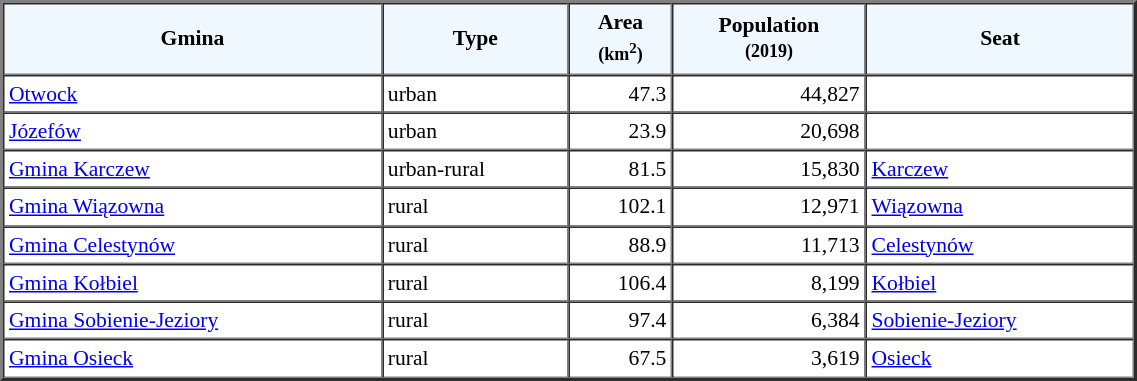<table width="60%" border="2" cellpadding="3" cellspacing="0" style="font-size:90%;line-height:120%;">
<tr bgcolor="F0F8FF">
<td style="text-align:center;"><strong>Gmina</strong></td>
<td style="text-align:center;"><strong>Type</strong></td>
<td style="text-align:center;"><strong>Area<br><small>(km<sup>2</sup>)</small></strong></td>
<td style="text-align:center;"><strong>Population<br><small>(2019)</small></strong></td>
<td style="text-align:center;"><strong>Seat</strong></td>
</tr>
<tr>
<td><a href='#'>Otwock</a></td>
<td>urban</td>
<td style="text-align:right;">47.3</td>
<td style="text-align:right;">44,827</td>
<td> </td>
</tr>
<tr>
<td><a href='#'>Józefów</a></td>
<td>urban</td>
<td style="text-align:right;">23.9</td>
<td style="text-align:right;">20,698</td>
<td> </td>
</tr>
<tr>
<td><a href='#'>Gmina Karczew</a></td>
<td>urban-rural</td>
<td style="text-align:right;">81.5</td>
<td style="text-align:right;">15,830</td>
<td><a href='#'>Karczew</a></td>
</tr>
<tr>
<td><a href='#'>Gmina Wiązowna</a></td>
<td>rural</td>
<td style="text-align:right;">102.1</td>
<td style="text-align:right;">12,971</td>
<td><a href='#'>Wiązowna</a></td>
</tr>
<tr>
<td><a href='#'>Gmina Celestynów</a></td>
<td>rural</td>
<td style="text-align:right;">88.9</td>
<td style="text-align:right;">11,713</td>
<td><a href='#'>Celestynów</a></td>
</tr>
<tr>
<td><a href='#'>Gmina Kołbiel</a></td>
<td>rural</td>
<td style="text-align:right;">106.4</td>
<td style="text-align:right;">8,199</td>
<td><a href='#'>Kołbiel</a></td>
</tr>
<tr>
<td><a href='#'>Gmina Sobienie-Jeziory</a></td>
<td>rural</td>
<td style="text-align:right;">97.4</td>
<td style="text-align:right;">6,384</td>
<td><a href='#'>Sobienie-Jeziory</a></td>
</tr>
<tr>
<td><a href='#'>Gmina Osieck</a></td>
<td>rural</td>
<td style="text-align:right;">67.5</td>
<td style="text-align:right;">3,619</td>
<td><a href='#'>Osieck</a></td>
</tr>
<tr>
</tr>
</table>
